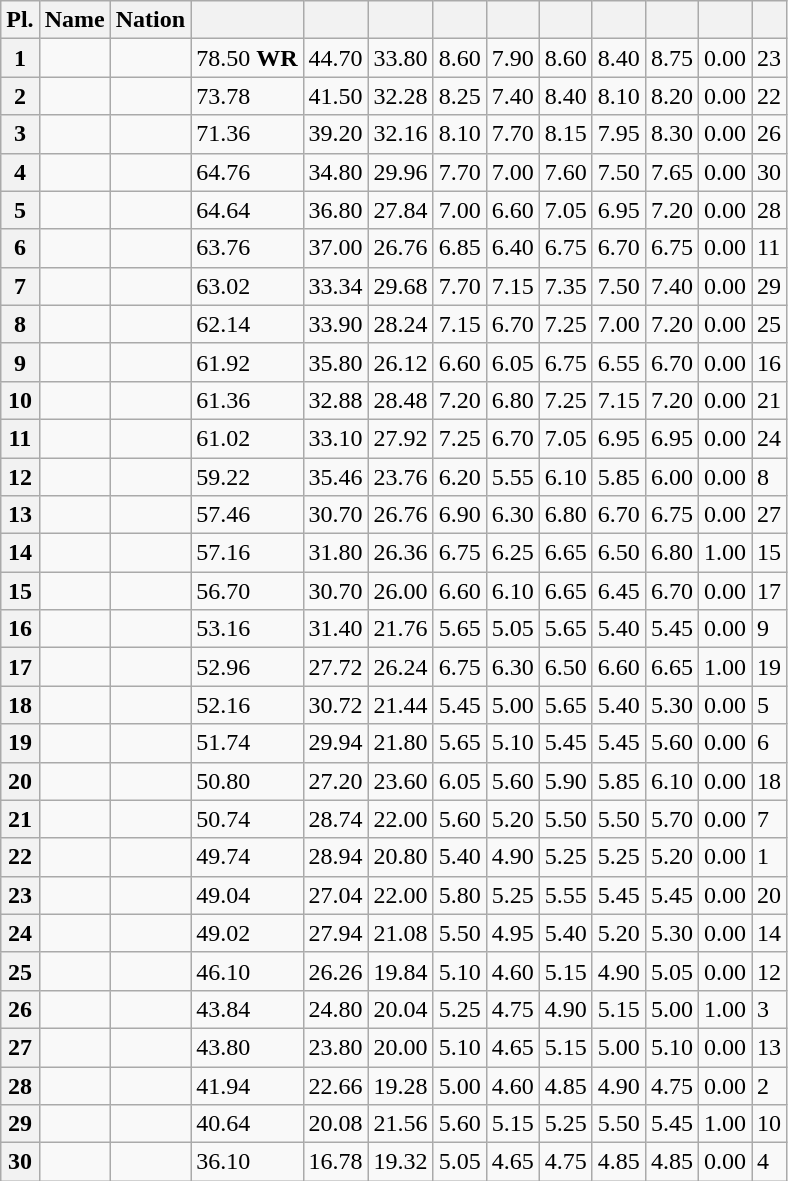<table class="wikitable sortable">
<tr>
<th>Pl.</th>
<th>Name</th>
<th>Nation</th>
<th></th>
<th></th>
<th></th>
<th></th>
<th></th>
<th></th>
<th></th>
<th></th>
<th></th>
<th></th>
</tr>
<tr>
<th>1</th>
<td></td>
<td></td>
<td>78.50 <strong>WR</strong></td>
<td>44.70</td>
<td>33.80</td>
<td>8.60</td>
<td>7.90</td>
<td>8.60</td>
<td>8.40</td>
<td>8.75</td>
<td>0.00</td>
<td>23</td>
</tr>
<tr>
<th>2</th>
<td></td>
<td></td>
<td>73.78</td>
<td>41.50</td>
<td>32.28</td>
<td>8.25</td>
<td>7.40</td>
<td>8.40</td>
<td>8.10</td>
<td>8.20</td>
<td>0.00</td>
<td>22</td>
</tr>
<tr>
<th>3</th>
<td></td>
<td></td>
<td>71.36</td>
<td>39.20</td>
<td>32.16</td>
<td>8.10</td>
<td>7.70</td>
<td>8.15</td>
<td>7.95</td>
<td>8.30</td>
<td>0.00</td>
<td>26</td>
</tr>
<tr>
<th>4</th>
<td></td>
<td></td>
<td>64.76</td>
<td>34.80</td>
<td>29.96</td>
<td>7.70</td>
<td>7.00</td>
<td>7.60</td>
<td>7.50</td>
<td>7.65</td>
<td>0.00</td>
<td>30</td>
</tr>
<tr>
<th>5</th>
<td></td>
<td></td>
<td>64.64</td>
<td>36.80</td>
<td>27.84</td>
<td>7.00</td>
<td>6.60</td>
<td>7.05</td>
<td>6.95</td>
<td>7.20</td>
<td>0.00</td>
<td>28</td>
</tr>
<tr>
<th>6</th>
<td></td>
<td></td>
<td>63.76</td>
<td>37.00</td>
<td>26.76</td>
<td>6.85</td>
<td>6.40</td>
<td>6.75</td>
<td>6.70</td>
<td>6.75</td>
<td>0.00</td>
<td>11</td>
</tr>
<tr>
<th>7</th>
<td></td>
<td></td>
<td>63.02</td>
<td>33.34</td>
<td>29.68</td>
<td>7.70</td>
<td>7.15</td>
<td>7.35</td>
<td>7.50</td>
<td>7.40</td>
<td>0.00</td>
<td>29</td>
</tr>
<tr>
<th>8</th>
<td></td>
<td></td>
<td>62.14</td>
<td>33.90</td>
<td>28.24</td>
<td>7.15</td>
<td>6.70</td>
<td>7.25</td>
<td>7.00</td>
<td>7.20</td>
<td>0.00</td>
<td>25</td>
</tr>
<tr>
<th>9</th>
<td></td>
<td></td>
<td>61.92</td>
<td>35.80</td>
<td>26.12</td>
<td>6.60</td>
<td>6.05</td>
<td>6.75</td>
<td>6.55</td>
<td>6.70</td>
<td>0.00</td>
<td>16</td>
</tr>
<tr>
<th>10</th>
<td></td>
<td></td>
<td>61.36</td>
<td>32.88</td>
<td>28.48</td>
<td>7.20</td>
<td>6.80</td>
<td>7.25</td>
<td>7.15</td>
<td>7.20</td>
<td>0.00</td>
<td>21</td>
</tr>
<tr>
<th>11</th>
<td></td>
<td></td>
<td>61.02</td>
<td>33.10</td>
<td>27.92</td>
<td>7.25</td>
<td>6.70</td>
<td>7.05</td>
<td>6.95</td>
<td>6.95</td>
<td>0.00</td>
<td>24</td>
</tr>
<tr>
<th>12</th>
<td></td>
<td></td>
<td>59.22</td>
<td>35.46</td>
<td>23.76</td>
<td>6.20</td>
<td>5.55</td>
<td>6.10</td>
<td>5.85</td>
<td>6.00</td>
<td>0.00</td>
<td>8</td>
</tr>
<tr>
<th>13</th>
<td></td>
<td></td>
<td>57.46</td>
<td>30.70</td>
<td>26.76</td>
<td>6.90</td>
<td>6.30</td>
<td>6.80</td>
<td>6.70</td>
<td>6.75</td>
<td>0.00</td>
<td>27</td>
</tr>
<tr>
<th>14</th>
<td></td>
<td></td>
<td>57.16</td>
<td>31.80</td>
<td>26.36</td>
<td>6.75</td>
<td>6.25</td>
<td>6.65</td>
<td>6.50</td>
<td>6.80</td>
<td>1.00</td>
<td>15</td>
</tr>
<tr>
<th>15</th>
<td></td>
<td></td>
<td>56.70</td>
<td>30.70</td>
<td>26.00</td>
<td>6.60</td>
<td>6.10</td>
<td>6.65</td>
<td>6.45</td>
<td>6.70</td>
<td>0.00</td>
<td>17</td>
</tr>
<tr>
<th>16</th>
<td></td>
<td></td>
<td>53.16</td>
<td>31.40</td>
<td>21.76</td>
<td>5.65</td>
<td>5.05</td>
<td>5.65</td>
<td>5.40</td>
<td>5.45</td>
<td>0.00</td>
<td>9</td>
</tr>
<tr>
<th>17</th>
<td></td>
<td></td>
<td>52.96</td>
<td>27.72</td>
<td>26.24</td>
<td>6.75</td>
<td>6.30</td>
<td>6.50</td>
<td>6.60</td>
<td>6.65</td>
<td>1.00</td>
<td>19</td>
</tr>
<tr>
<th>18</th>
<td></td>
<td></td>
<td>52.16</td>
<td>30.72</td>
<td>21.44</td>
<td>5.45</td>
<td>5.00</td>
<td>5.65</td>
<td>5.40</td>
<td>5.30</td>
<td>0.00</td>
<td>5</td>
</tr>
<tr>
<th>19</th>
<td></td>
<td></td>
<td>51.74</td>
<td>29.94</td>
<td>21.80</td>
<td>5.65</td>
<td>5.10</td>
<td>5.45</td>
<td>5.45</td>
<td>5.60</td>
<td>0.00</td>
<td>6</td>
</tr>
<tr>
<th>20</th>
<td></td>
<td></td>
<td>50.80</td>
<td>27.20</td>
<td>23.60</td>
<td>6.05</td>
<td>5.60</td>
<td>5.90</td>
<td>5.85</td>
<td>6.10</td>
<td>0.00</td>
<td>18</td>
</tr>
<tr>
<th>21</th>
<td></td>
<td></td>
<td>50.74</td>
<td>28.74</td>
<td>22.00</td>
<td>5.60</td>
<td>5.20</td>
<td>5.50</td>
<td>5.50</td>
<td>5.70</td>
<td>0.00</td>
<td>7</td>
</tr>
<tr>
<th>22</th>
<td></td>
<td></td>
<td>49.74</td>
<td>28.94</td>
<td>20.80</td>
<td>5.40</td>
<td>4.90</td>
<td>5.25</td>
<td>5.25</td>
<td>5.20</td>
<td>0.00</td>
<td>1</td>
</tr>
<tr>
<th>23</th>
<td></td>
<td></td>
<td>49.04</td>
<td>27.04</td>
<td>22.00</td>
<td>5.80</td>
<td>5.25</td>
<td>5.55</td>
<td>5.45</td>
<td>5.45</td>
<td>0.00</td>
<td>20</td>
</tr>
<tr>
<th>24</th>
<td></td>
<td></td>
<td>49.02</td>
<td>27.94</td>
<td>21.08</td>
<td>5.50</td>
<td>4.95</td>
<td>5.40</td>
<td>5.20</td>
<td>5.30</td>
<td>0.00</td>
<td>14</td>
</tr>
<tr>
<th>25</th>
<td></td>
<td></td>
<td>46.10</td>
<td>26.26</td>
<td>19.84</td>
<td>5.10</td>
<td>4.60</td>
<td>5.15</td>
<td>4.90</td>
<td>5.05</td>
<td>0.00</td>
<td>12</td>
</tr>
<tr>
<th>26</th>
<td></td>
<td></td>
<td>43.84</td>
<td>24.80</td>
<td>20.04</td>
<td>5.25</td>
<td>4.75</td>
<td>4.90</td>
<td>5.15</td>
<td>5.00</td>
<td>1.00</td>
<td>3</td>
</tr>
<tr>
<th>27</th>
<td></td>
<td></td>
<td>43.80</td>
<td>23.80</td>
<td>20.00</td>
<td>5.10</td>
<td>4.65</td>
<td>5.15</td>
<td>5.00</td>
<td>5.10</td>
<td>0.00</td>
<td>13</td>
</tr>
<tr>
<th>28</th>
<td></td>
<td></td>
<td>41.94</td>
<td>22.66</td>
<td>19.28</td>
<td>5.00</td>
<td>4.60</td>
<td>4.85</td>
<td>4.90</td>
<td>4.75</td>
<td>0.00</td>
<td>2</td>
</tr>
<tr>
<th>29</th>
<td></td>
<td></td>
<td>40.64</td>
<td>20.08</td>
<td>21.56</td>
<td>5.60</td>
<td>5.15</td>
<td>5.25</td>
<td>5.50</td>
<td>5.45</td>
<td>1.00</td>
<td>10</td>
</tr>
<tr>
<th>30</th>
<td></td>
<td></td>
<td>36.10</td>
<td>16.78</td>
<td>19.32</td>
<td>5.05</td>
<td>4.65</td>
<td>4.75</td>
<td>4.85</td>
<td>4.85</td>
<td>0.00</td>
<td>4</td>
</tr>
</table>
